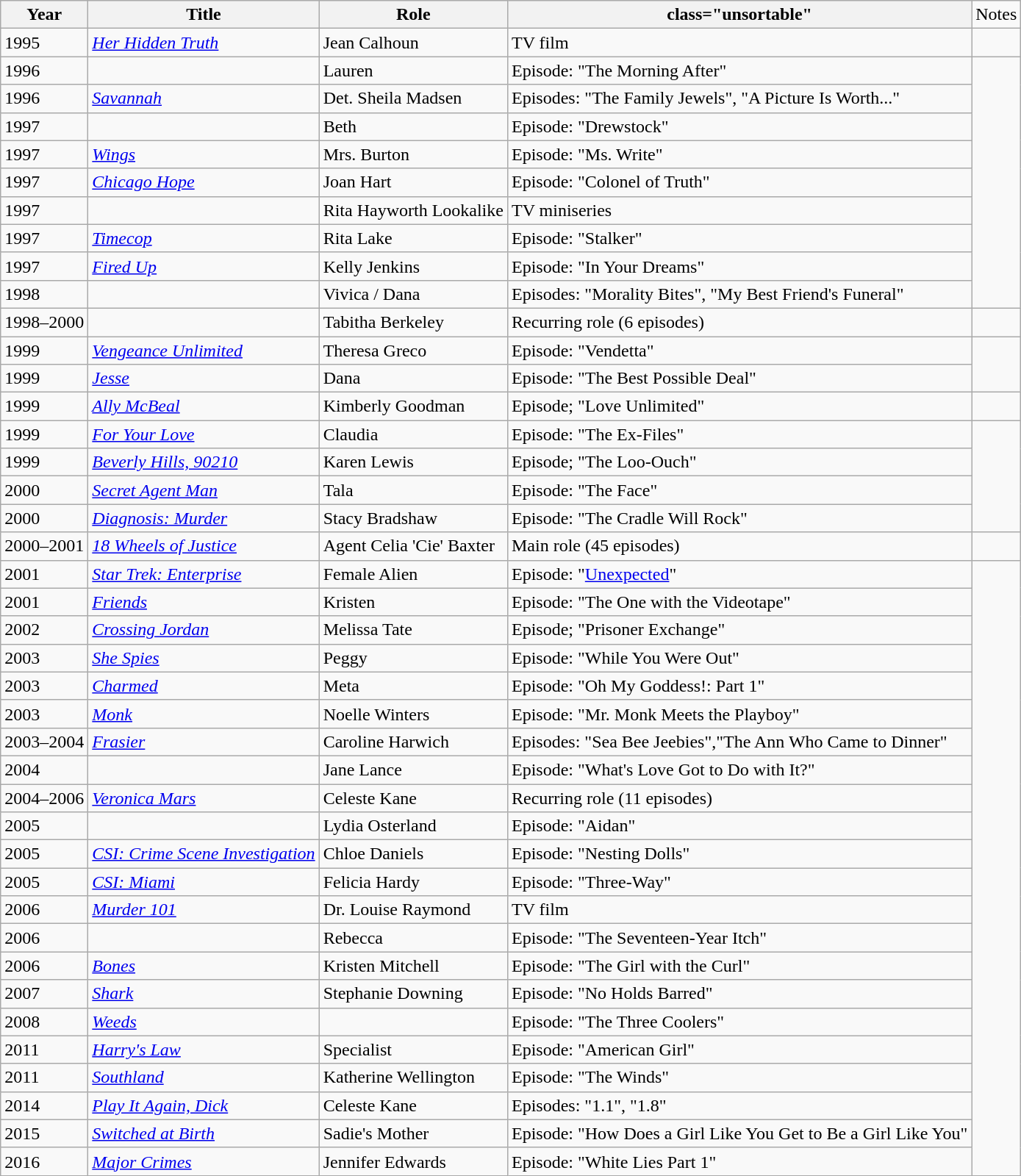<table class="wikitable sortable">
<tr>
<th>Year</th>
<th>Title</th>
<th>Role</th>
<th>class="unsortable"</th>
<td>Notes</td>
</tr>
<tr>
<td>1995</td>
<td><em><a href='#'>Her Hidden Truth</a></em></td>
<td>Jean Calhoun</td>
<td>TV film</td>
<td></td>
</tr>
<tr>
<td>1996</td>
<td><em></em></td>
<td>Lauren</td>
<td>Episode: "The Morning After"</td>
</tr>
<tr>
<td>1996</td>
<td><em><a href='#'>Savannah</a></em></td>
<td>Det. Sheila Madsen</td>
<td>Episodes: "The Family Jewels", "A Picture Is Worth..."</td>
</tr>
<tr>
<td>1997</td>
<td><em></em></td>
<td>Beth</td>
<td>Episode: "Drewstock"</td>
</tr>
<tr>
<td>1997</td>
<td><em><a href='#'>Wings</a></em></td>
<td>Mrs. Burton</td>
<td>Episode: "Ms. Write"</td>
</tr>
<tr>
<td>1997</td>
<td><em><a href='#'>Chicago Hope</a></em></td>
<td>Joan Hart</td>
<td>Episode: "Colonel of Truth"</td>
</tr>
<tr>
<td>1997</td>
<td><em></em></td>
<td>Rita Hayworth Lookalike</td>
<td>TV miniseries</td>
</tr>
<tr>
<td>1997</td>
<td><em><a href='#'>Timecop</a></em></td>
<td>Rita Lake</td>
<td>Episode: "Stalker"</td>
</tr>
<tr>
<td>1997</td>
<td><em><a href='#'>Fired Up</a></em></td>
<td>Kelly Jenkins</td>
<td>Episode: "In Your Dreams"</td>
</tr>
<tr>
<td>1998</td>
<td><em></em></td>
<td>Vivica / Dana</td>
<td>Episodes: "Morality Bites", "My Best Friend's Funeral"</td>
</tr>
<tr>
<td>1998–2000</td>
<td><em></em></td>
<td>Tabitha Berkeley</td>
<td>Recurring role (6 episodes)</td>
<td></td>
</tr>
<tr>
<td>1999</td>
<td><em><a href='#'>Vengeance Unlimited</a></em></td>
<td>Theresa Greco</td>
<td>Episode: "Vendetta"</td>
</tr>
<tr>
<td>1999</td>
<td><em><a href='#'>Jesse</a></em></td>
<td>Dana</td>
<td>Episode: "The Best Possible Deal"</td>
</tr>
<tr>
<td>1999</td>
<td><em><a href='#'>Ally McBeal</a></em></td>
<td>Kimberly Goodman</td>
<td>Episode; "Love Unlimited"</td>
<td></td>
</tr>
<tr>
<td>1999</td>
<td><em><a href='#'>For Your Love</a></em></td>
<td>Claudia</td>
<td>Episode: "The Ex-Files"</td>
</tr>
<tr>
<td>1999</td>
<td><em><a href='#'>Beverly Hills, 90210</a></em></td>
<td>Karen Lewis</td>
<td>Episode; "The Loo-Ouch"</td>
</tr>
<tr>
<td>2000</td>
<td><em><a href='#'>Secret Agent Man</a></em></td>
<td>Tala</td>
<td>Episode: "The Face"</td>
</tr>
<tr>
<td>2000</td>
<td><em><a href='#'>Diagnosis: Murder</a></em></td>
<td>Stacy Bradshaw</td>
<td>Episode: "The Cradle Will Rock"</td>
</tr>
<tr>
<td>2000–2001</td>
<td><em><a href='#'>18 Wheels of Justice</a></em></td>
<td>Agent Celia 'Cie' Baxter</td>
<td>Main role (45 episodes)</td>
<td></td>
</tr>
<tr>
<td>2001</td>
<td><em><a href='#'>Star Trek: Enterprise</a></em></td>
<td>Female Alien</td>
<td>Episode: "<a href='#'>Unexpected</a>"</td>
</tr>
<tr>
<td>2001</td>
<td><em><a href='#'>Friends</a></em></td>
<td>Kristen</td>
<td>Episode: "The One with the Videotape"</td>
</tr>
<tr>
<td>2002</td>
<td><em><a href='#'>Crossing Jordan</a></em></td>
<td>Melissa Tate</td>
<td>Episode; "Prisoner Exchange"</td>
</tr>
<tr>
<td>2003</td>
<td><em><a href='#'>She Spies</a></em></td>
<td>Peggy</td>
<td>Episode: "While You Were Out"</td>
</tr>
<tr>
<td>2003</td>
<td><em><a href='#'>Charmed</a></em></td>
<td>Meta</td>
<td>Episode: "Oh My Goddess!: Part 1"</td>
</tr>
<tr>
<td>2003</td>
<td><em><a href='#'>Monk</a></em></td>
<td>Noelle Winters</td>
<td>Episode: "Mr. Monk Meets the Playboy"</td>
</tr>
<tr>
<td>2003–2004</td>
<td><em><a href='#'>Frasier</a></em></td>
<td>Caroline Harwich</td>
<td>Episodes: "Sea Bee Jeebies","The Ann Who Came to Dinner"</td>
</tr>
<tr>
<td>2004</td>
<td><em></em></td>
<td>Jane Lance</td>
<td>Episode: "What's Love Got to Do with It?"</td>
</tr>
<tr>
<td>2004–2006</td>
<td><em><a href='#'>Veronica Mars</a></em></td>
<td>Celeste Kane</td>
<td>Recurring role (11 episodes)</td>
</tr>
<tr>
<td>2005</td>
<td><em></em></td>
<td>Lydia Osterland</td>
<td>Episode: "Aidan"</td>
</tr>
<tr>
<td>2005</td>
<td><em><a href='#'>CSI: Crime Scene Investigation</a></em></td>
<td>Chloe Daniels</td>
<td>Episode: "Nesting Dolls"</td>
</tr>
<tr>
<td>2005</td>
<td><em><a href='#'>CSI: Miami</a></em></td>
<td>Felicia Hardy</td>
<td>Episode: "Three-Way"</td>
</tr>
<tr>
<td>2006</td>
<td><em><a href='#'>Murder 101</a></em></td>
<td>Dr. Louise Raymond</td>
<td>TV film</td>
</tr>
<tr>
<td>2006</td>
<td><em></em></td>
<td>Rebecca</td>
<td>Episode: "The Seventeen-Year Itch"</td>
</tr>
<tr>
<td>2006</td>
<td><em><a href='#'>Bones</a></em></td>
<td>Kristen Mitchell</td>
<td>Episode: "The Girl with the Curl"</td>
</tr>
<tr>
<td>2007</td>
<td><em><a href='#'>Shark</a></em></td>
<td>Stephanie Downing</td>
<td>Episode: "No Holds Barred"</td>
</tr>
<tr>
<td>2008</td>
<td><em><a href='#'>Weeds</a></em></td>
<td></td>
<td>Episode: "The Three Coolers"</td>
</tr>
<tr>
<td>2011</td>
<td><em><a href='#'>Harry's Law</a></em></td>
<td>Specialist</td>
<td>Episode: "American Girl"</td>
</tr>
<tr>
<td>2011</td>
<td><em><a href='#'>Southland</a></em></td>
<td>Katherine Wellington</td>
<td>Episode: "The Winds"</td>
</tr>
<tr>
<td>2014</td>
<td><em><a href='#'>Play It Again, Dick</a></em></td>
<td>Celeste Kane</td>
<td>Episodes: "1.1", "1.8"</td>
</tr>
<tr>
<td>2015</td>
<td><em><a href='#'>Switched at Birth</a></em></td>
<td>Sadie's Mother</td>
<td>Episode: "How Does a Girl Like You Get to Be a Girl Like You"</td>
</tr>
<tr>
<td>2016</td>
<td><em><a href='#'>Major Crimes</a></em></td>
<td>Jennifer Edwards</td>
<td>Episode: "White Lies Part 1"</td>
</tr>
</table>
